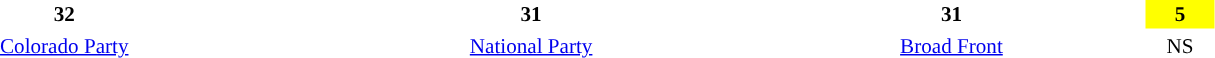<table style="width:66em; text-align:center; font-size:88%">
<tr style="font-weight:bold">
<td style="background:">32</td>
<td style="background:">31</td>
<td style="background:">31</td>
<td style="background:yellow; width:5.06%; color:black">5</td>
</tr>
<tr>
<td><a href='#'>Colorado Party</a></td>
<td><a href='#'>National Party</a></td>
<td><a href='#'>Broad Front</a></td>
<td>NS</td>
</tr>
</table>
